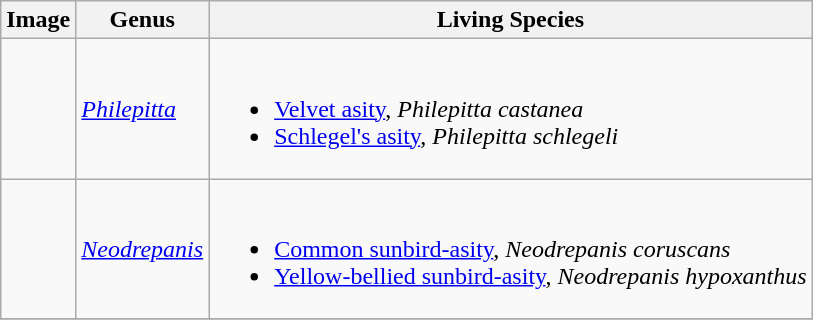<table class="wikitable">
<tr>
<th>Image</th>
<th>Genus</th>
<th>Living Species</th>
</tr>
<tr>
<td></td>
<td><em><a href='#'>Philepitta</a></em></td>
<td><br><ul><li><a href='#'>Velvet asity</a>, <em>Philepitta castanea</em></li><li><a href='#'>Schlegel's asity</a>, <em>Philepitta schlegeli</em></li></ul></td>
</tr>
<tr>
<td></td>
<td><em><a href='#'>Neodrepanis</a></em></td>
<td><br><ul><li><a href='#'>Common sunbird-asity</a>, <em>Neodrepanis coruscans</em></li><li><a href='#'>Yellow-bellied sunbird-asity</a>, <em>Neodrepanis hypoxanthus</em></li></ul></td>
</tr>
<tr>
</tr>
</table>
